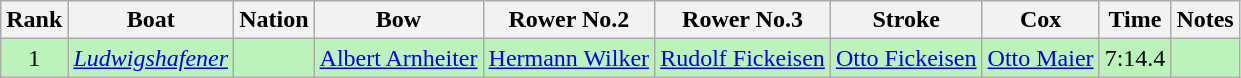<table class="wikitable sortable" style="text-align:center">
<tr>
<th>Rank</th>
<th>Boat</th>
<th>Nation</th>
<th>Bow</th>
<th>Rower No.2</th>
<th>Rower No.3</th>
<th>Stroke</th>
<th>Cox</th>
<th>Time</th>
<th>Notes</th>
</tr>
<tr bgcolor=bbf3bb>
<td>1</td>
<td align=left><em><a href='#'>Ludwigshafener</a></em></td>
<td align=left></td>
<td align=left><a href='#'>Albert Arnheiter</a></td>
<td align=left><a href='#'>Hermann Wilker</a></td>
<td align=left><a href='#'>Rudolf Fickeisen</a></td>
<td align=left><a href='#'>Otto Fickeisen</a></td>
<td align=left><a href='#'>Otto Maier</a></td>
<td>7:14.4</td>
<td></td>
</tr>
</table>
